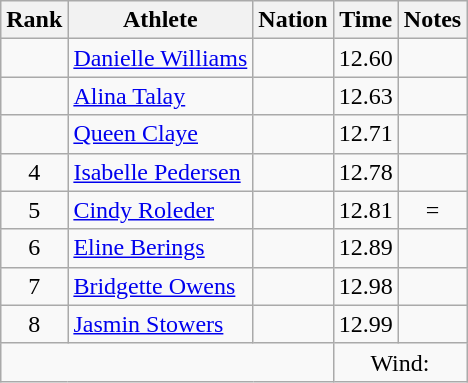<table class="wikitable sortable" style="text-align:center;">
<tr>
<th scope="col" style="width: 10px;">Rank</th>
<th scope="col">Athlete</th>
<th scope="col">Nation</th>
<th scope="col">Time</th>
<th scope="col">Notes</th>
</tr>
<tr>
<td></td>
<td align=left><a href='#'>Danielle Williams</a></td>
<td align=left></td>
<td>12.60</td>
<td></td>
</tr>
<tr>
<td></td>
<td align=left><a href='#'>Alina Talay</a></td>
<td align=left></td>
<td>12.63</td>
<td></td>
</tr>
<tr>
<td></td>
<td align=left><a href='#'>Queen Claye</a></td>
<td align=left></td>
<td>12.71</td>
<td></td>
</tr>
<tr>
<td>4</td>
<td align=left><a href='#'>Isabelle Pedersen</a></td>
<td align=left></td>
<td>12.78</td>
<td></td>
</tr>
<tr>
<td>5</td>
<td align=left><a href='#'>Cindy Roleder</a></td>
<td align=left></td>
<td>12.81</td>
<td>=</td>
</tr>
<tr>
<td>6</td>
<td align=left><a href='#'>Eline Berings</a></td>
<td align=left></td>
<td>12.89</td>
<td></td>
</tr>
<tr>
<td>7</td>
<td align=left><a href='#'>Bridgette Owens</a></td>
<td align=left></td>
<td>12.98</td>
<td></td>
</tr>
<tr>
<td>8</td>
<td align=left><a href='#'>Jasmin Stowers</a></td>
<td align=left></td>
<td>12.99</td>
<td></td>
</tr>
<tr class="sortbottom">
<td colspan="3"></td>
<td colspan="2">Wind: </td>
</tr>
</table>
